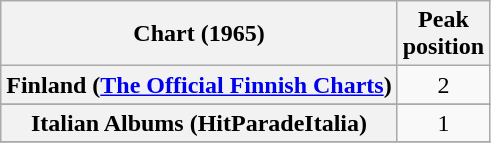<table class="wikitable sortable plainrowheaders">
<tr>
<th>Chart (1965)</th>
<th>Peak<br>position</th>
</tr>
<tr>
<th scope="row">Finland (<a href='#'>The Official Finnish Charts</a>)</th>
<td align="center">2</td>
</tr>
<tr>
</tr>
<tr>
<th scope="row">Italian Albums (HitParadeItalia)</th>
<td style="text-align:center;">1</td>
</tr>
<tr>
</tr>
</table>
